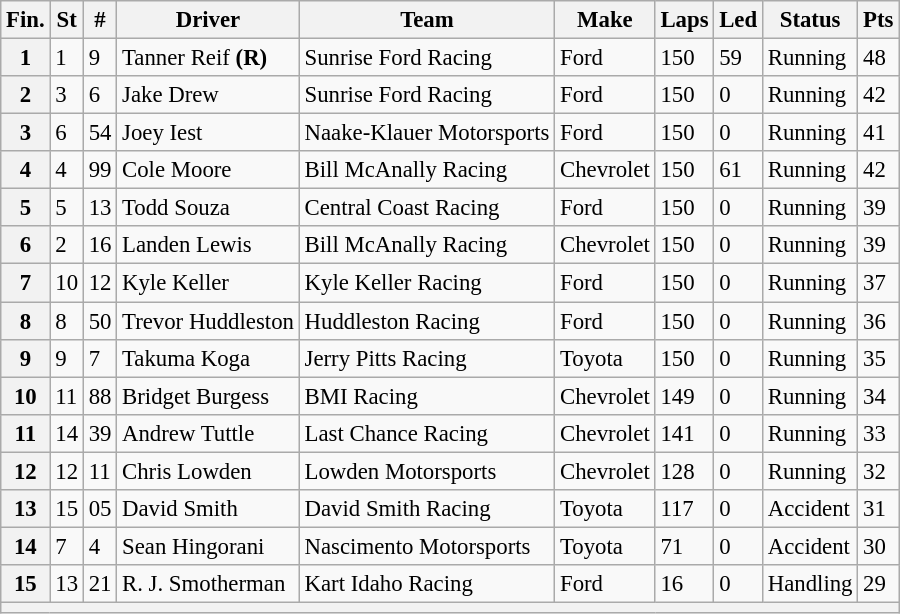<table class="wikitable" style="font-size:95%">
<tr>
<th>Fin.</th>
<th>St</th>
<th>#</th>
<th>Driver</th>
<th>Team</th>
<th>Make</th>
<th>Laps</th>
<th>Led</th>
<th>Status</th>
<th>Pts</th>
</tr>
<tr>
<th>1</th>
<td>1</td>
<td>9</td>
<td>Tanner Reif <strong>(R)</strong></td>
<td>Sunrise Ford Racing</td>
<td>Ford</td>
<td>150</td>
<td>59</td>
<td>Running</td>
<td>48</td>
</tr>
<tr>
<th>2</th>
<td>3</td>
<td>6</td>
<td>Jake Drew</td>
<td>Sunrise Ford Racing</td>
<td>Ford</td>
<td>150</td>
<td>0</td>
<td>Running</td>
<td>42</td>
</tr>
<tr>
<th>3</th>
<td>6</td>
<td>54</td>
<td>Joey Iest</td>
<td>Naake-Klauer Motorsports</td>
<td>Ford</td>
<td>150</td>
<td>0</td>
<td>Running</td>
<td>41</td>
</tr>
<tr>
<th>4</th>
<td>4</td>
<td>99</td>
<td>Cole Moore</td>
<td>Bill McAnally Racing</td>
<td>Chevrolet</td>
<td>150</td>
<td>61</td>
<td>Running</td>
<td>42</td>
</tr>
<tr>
<th>5</th>
<td>5</td>
<td>13</td>
<td>Todd Souza</td>
<td>Central Coast Racing</td>
<td>Ford</td>
<td>150</td>
<td>0</td>
<td>Running</td>
<td>39</td>
</tr>
<tr>
<th>6</th>
<td>2</td>
<td>16</td>
<td>Landen Lewis</td>
<td>Bill McAnally Racing</td>
<td>Chevrolet</td>
<td>150</td>
<td>0</td>
<td>Running</td>
<td>39</td>
</tr>
<tr>
<th>7</th>
<td>10</td>
<td>12</td>
<td>Kyle Keller</td>
<td>Kyle Keller Racing</td>
<td>Ford</td>
<td>150</td>
<td>0</td>
<td>Running</td>
<td>37</td>
</tr>
<tr>
<th>8</th>
<td>8</td>
<td>50</td>
<td>Trevor Huddleston</td>
<td>Huddleston Racing</td>
<td>Ford</td>
<td>150</td>
<td>0</td>
<td>Running</td>
<td>36</td>
</tr>
<tr>
<th>9</th>
<td>9</td>
<td>7</td>
<td>Takuma Koga</td>
<td>Jerry Pitts Racing</td>
<td>Toyota</td>
<td>150</td>
<td>0</td>
<td>Running</td>
<td>35</td>
</tr>
<tr>
<th>10</th>
<td>11</td>
<td>88</td>
<td>Bridget Burgess</td>
<td>BMI Racing</td>
<td>Chevrolet</td>
<td>149</td>
<td>0</td>
<td>Running</td>
<td>34</td>
</tr>
<tr>
<th>11</th>
<td>14</td>
<td>39</td>
<td>Andrew Tuttle</td>
<td>Last Chance Racing</td>
<td>Chevrolet</td>
<td>141</td>
<td>0</td>
<td>Running</td>
<td>33</td>
</tr>
<tr>
<th>12</th>
<td>12</td>
<td>11</td>
<td>Chris Lowden</td>
<td>Lowden Motorsports</td>
<td>Chevrolet</td>
<td>128</td>
<td>0</td>
<td>Running</td>
<td>32</td>
</tr>
<tr>
<th>13</th>
<td>15</td>
<td>05</td>
<td>David Smith</td>
<td>David Smith Racing</td>
<td>Toyota</td>
<td>117</td>
<td>0</td>
<td>Accident</td>
<td>31</td>
</tr>
<tr>
<th>14</th>
<td>7</td>
<td>4</td>
<td>Sean Hingorani</td>
<td>Nascimento Motorsports</td>
<td>Toyota</td>
<td>71</td>
<td>0</td>
<td>Accident</td>
<td>30</td>
</tr>
<tr>
<th>15</th>
<td>13</td>
<td>21</td>
<td>R. J. Smotherman</td>
<td>Kart Idaho Racing</td>
<td>Ford</td>
<td>16</td>
<td>0</td>
<td>Handling</td>
<td>29</td>
</tr>
<tr>
<th colspan="10"></th>
</tr>
</table>
